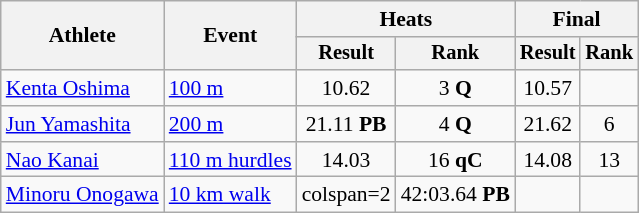<table class="wikitable" style="font-size:90%">
<tr>
<th rowspan=2>Athlete</th>
<th rowspan=2>Event</th>
<th colspan=2>Heats</th>
<th colspan=2>Final</th>
</tr>
<tr style="font-size:95%">
<th>Result</th>
<th>Rank</th>
<th>Result</th>
<th>Rank</th>
</tr>
<tr align=center>
<td align=left><a href='#'>Kenta Oshima</a></td>
<td align=left><a href='#'>100 m</a></td>
<td>10.62</td>
<td>3 <strong>Q</strong></td>
<td>10.57</td>
<td></td>
</tr>
<tr align=center>
<td align=left><a href='#'>Jun Yamashita</a></td>
<td align=left><a href='#'>200 m</a></td>
<td>21.11 <strong>PB</strong></td>
<td>4 <strong>Q</strong></td>
<td>21.62</td>
<td>6</td>
</tr>
<tr align=center>
<td align=left><a href='#'>Nao Kanai</a></td>
<td align=left><a href='#'>110 m hurdles</a></td>
<td>14.03</td>
<td>16 <strong>qC</strong></td>
<td>14.08</td>
<td>13</td>
</tr>
<tr align=center>
<td align=left><a href='#'>Minoru Onogawa</a></td>
<td align=left><a href='#'>10 km walk</a></td>
<td>colspan=2 </td>
<td>42:03.64 <strong>PB</strong></td>
<td></td>
</tr>
</table>
